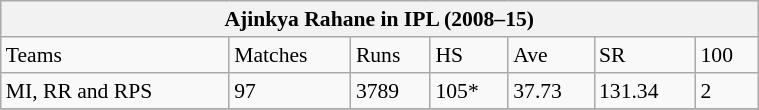<table class="wikitable" style="float: right; margin-left: 1em; width: 40%; font-size: 90%;">
<tr>
<th colspan="7"><strong>Ajinkya Rahane in IPL (2008–15)</strong></th>
</tr>
<tr>
<td>Teams</td>
<td>Matches</td>
<td>Runs</td>
<td>HS</td>
<td>Ave</td>
<td>SR</td>
<td>100</td>
</tr>
<tr>
<td>MI, RR and RPS</td>
<td>97</td>
<td>3789</td>
<td>105*</td>
<td>37.73</td>
<td>131.34</td>
<td>2</td>
</tr>
<tr>
</tr>
</table>
